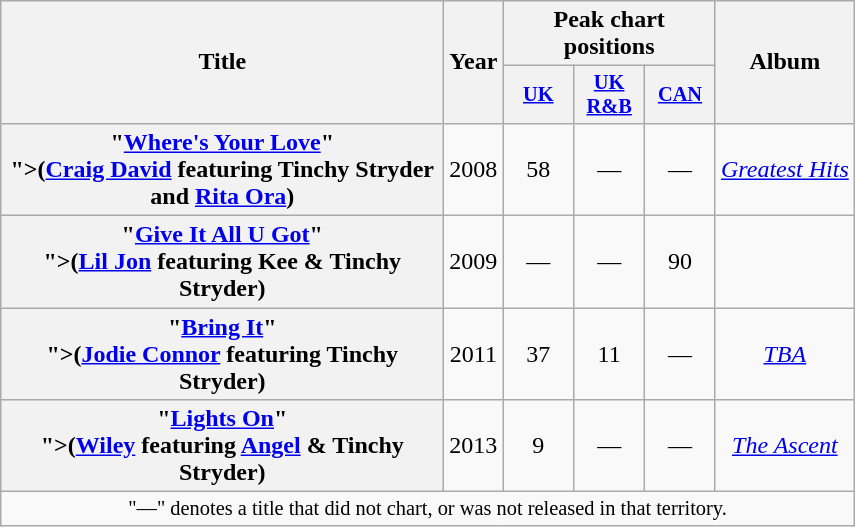<table class="wikitable plainrowheaders" style="text-align:center;" border="1">
<tr>
<th scope="col" rowspan="2" style="width:18em;">Title</th>
<th scope="col" rowspan="2" style="width:1em;">Year</th>
<th scope="col" colspan="3">Peak chart positions</th>
<th scope="col" rowspan="2">Album</th>
</tr>
<tr>
<th scope="col" style="width:3em;font-size:85%;"><a href='#'>UK</a><br></th>
<th scope="col" style="width:3em;font-size:85%;"><a href='#'>UK R&B</a><br></th>
<th scope="col" style="width:3em;font-size:85%;"><a href='#'>CAN</a><br></th>
</tr>
<tr>
<th scope="row">"<a href='#'>Where's Your Love</a>"<br><span>">(<a href='#'>Craig David</a> featuring Tinchy Stryder and <a href='#'>Rita Ora</a>)</span></th>
<td>2008</td>
<td>58</td>
<td>—</td>
<td>—</td>
<td><em><a href='#'>Greatest Hits</a></em></td>
</tr>
<tr>
<th scope="row">"<a href='#'>Give It All U Got</a>"<br><span>">(<a href='#'>Lil Jon</a> featuring Kee & Tinchy Stryder)</span></th>
<td>2009</td>
<td>—</td>
<td>—</td>
<td>90</td>
<td></td>
</tr>
<tr>
<th scope="row">"<a href='#'>Bring It</a>"<br><span>">(<a href='#'>Jodie Connor</a> featuring Tinchy Stryder)</span></th>
<td>2011</td>
<td>37</td>
<td>11</td>
<td>—</td>
<td><em><a href='#'>TBA</a></em></td>
</tr>
<tr>
<th scope="row">"<a href='#'>Lights On</a>"<br><span>">(<a href='#'>Wiley</a> featuring <a href='#'>Angel</a> & Tinchy Stryder)</span></th>
<td>2013</td>
<td>9</td>
<td>—</td>
<td>—</td>
<td><em><a href='#'>The Ascent</a></em></td>
</tr>
<tr>
<td colspan="30" style="font-size:85%">"—" denotes a title that did not chart, or was not released in that territory.</td>
</tr>
</table>
